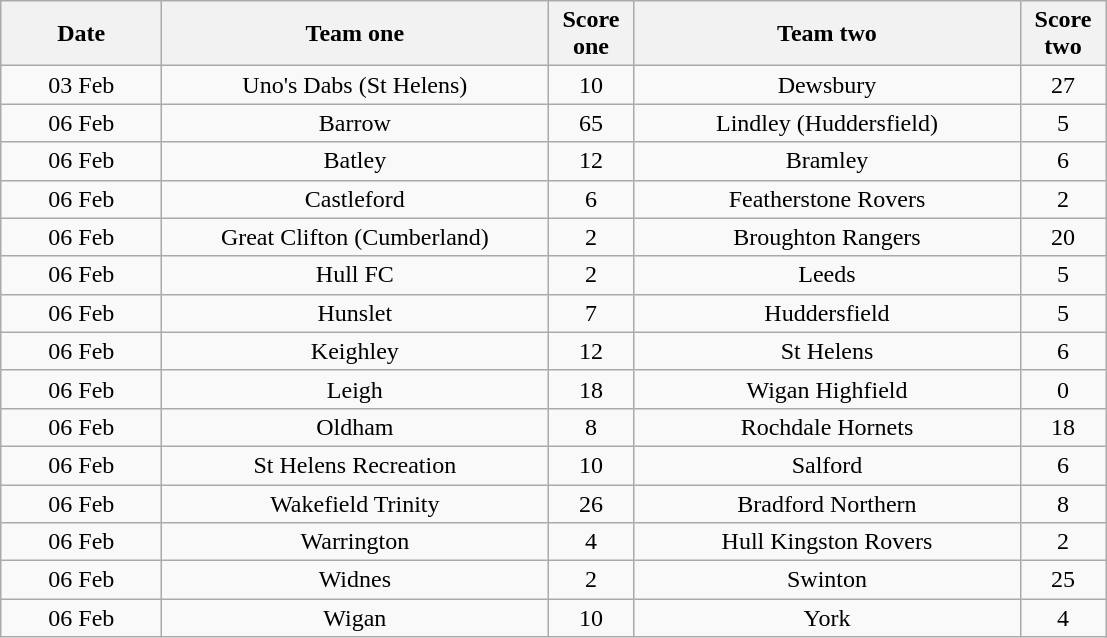<table class="wikitable" style="text-align: center">
<tr>
<th width=100>Date</th>
<th width=250>Team one</th>
<th width=50>Score one</th>
<th width=250>Team two</th>
<th width=50>Score two</th>
</tr>
<tr>
<td>03 Feb</td>
<td>Uno's Dabs (St Helens)</td>
<td>10</td>
<td>Dewsbury</td>
<td>27</td>
</tr>
<tr>
<td>06 Feb</td>
<td>Barrow</td>
<td>65</td>
<td>Lindley (Huddersfield)</td>
<td>5</td>
</tr>
<tr>
<td>06 Feb</td>
<td>Batley</td>
<td>12</td>
<td>Bramley</td>
<td>6</td>
</tr>
<tr>
<td>06 Feb</td>
<td>Castleford</td>
<td>6</td>
<td>Featherstone Rovers</td>
<td>2</td>
</tr>
<tr>
<td>06 Feb</td>
<td>Great Clifton (Cumberland)</td>
<td>2</td>
<td>Broughton Rangers</td>
<td>20</td>
</tr>
<tr>
<td>06 Feb</td>
<td>Hull FC</td>
<td>2</td>
<td>Leeds</td>
<td>5</td>
</tr>
<tr>
<td>06 Feb</td>
<td>Hunslet</td>
<td>7</td>
<td>Huddersfield</td>
<td>5</td>
</tr>
<tr>
<td>06 Feb</td>
<td>Keighley</td>
<td>12</td>
<td>St Helens</td>
<td>6</td>
</tr>
<tr>
<td>06 Feb</td>
<td>Leigh</td>
<td>18</td>
<td>Wigan Highfield</td>
<td>0</td>
</tr>
<tr>
<td>06 Feb</td>
<td>Oldham</td>
<td>8</td>
<td>Rochdale Hornets</td>
<td>18</td>
</tr>
<tr>
<td>06 Feb</td>
<td>St Helens Recreation</td>
<td>10</td>
<td>Salford</td>
<td>6</td>
</tr>
<tr>
<td>06 Feb</td>
<td>Wakefield Trinity</td>
<td>26</td>
<td>Bradford Northern</td>
<td>8</td>
</tr>
<tr>
<td>06 Feb</td>
<td>Warrington</td>
<td>4</td>
<td>Hull Kingston Rovers</td>
<td>2</td>
</tr>
<tr>
<td>06 Feb</td>
<td>Widnes</td>
<td>2</td>
<td>Swinton</td>
<td>25</td>
</tr>
<tr>
<td>06 Feb</td>
<td>Wigan</td>
<td>10</td>
<td>York</td>
<td>4</td>
</tr>
</table>
